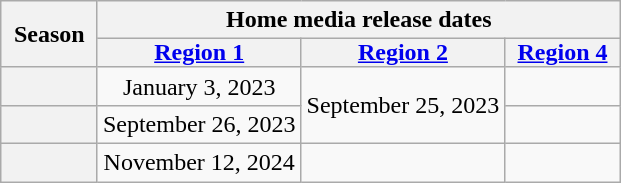<table class="wikitable plainrowheaders" style="float:right; text-align:center; margin:10px;">
<tr>
<th scope="col" style="padding:0 8px;" rowspan="2">Season</th>
<th scope="col" colspan="3">Home media release dates</th>
</tr>
<tr>
<th scope="col" style="padding: 0 8px"><a href='#'>Region 1</a></th>
<th scope="col" style="padding: 0 8px"><a href='#'>Region 2</a></th>
<th scope="col" style="padding: 0 8px"><a href='#'>Region 4</a></th>
</tr>
<tr>
<th></th>
<td>January 3, 2023</td>
<td rowspan="2">September 25, 2023</td>
<td></td>
</tr>
<tr>
<th></th>
<td>September 26, 2023</td>
<td></td>
</tr>
<tr>
<th></th>
<td>November 12, 2024</td>
<td></td>
<td></td>
</tr>
</table>
